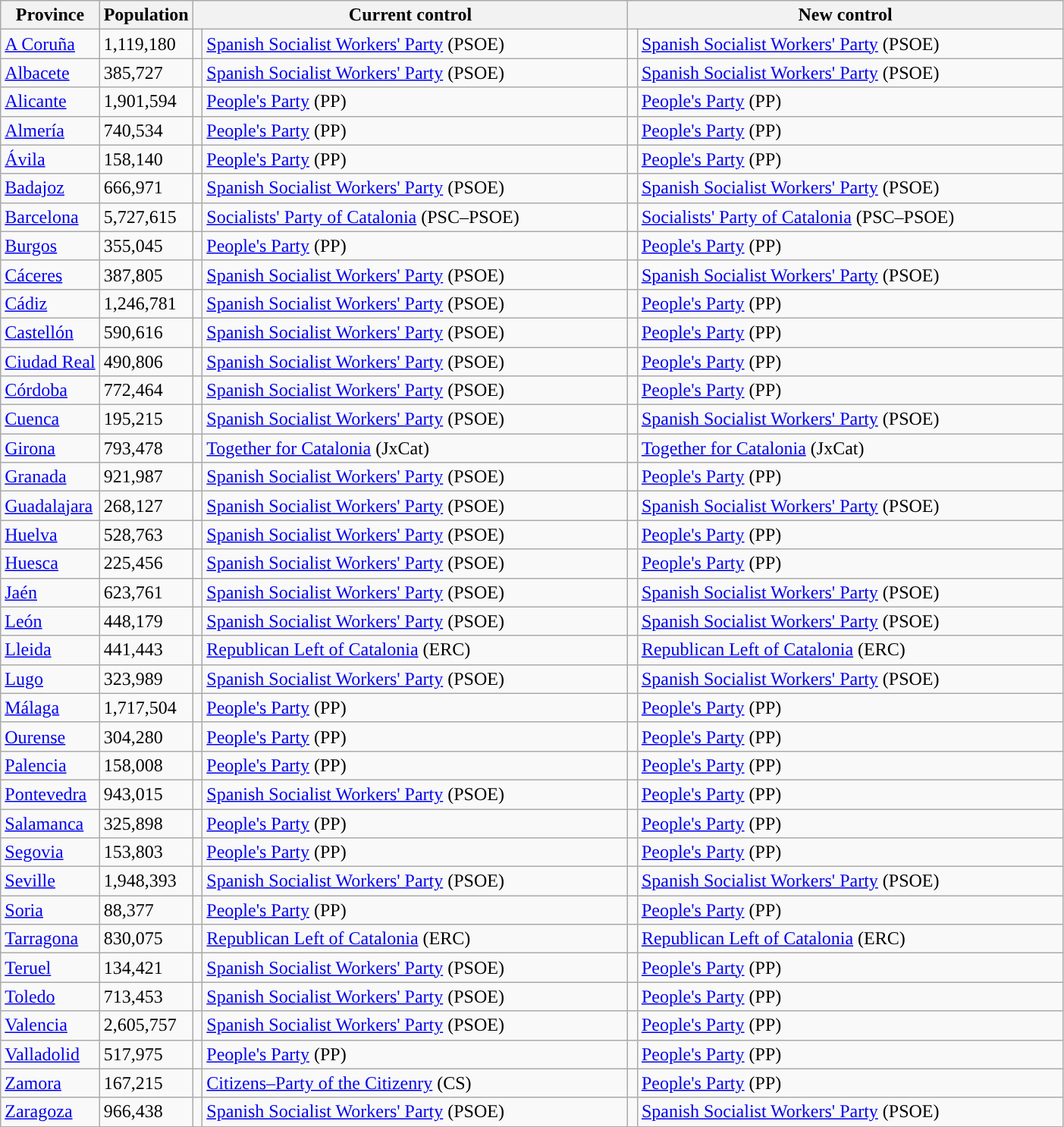<table class="wikitable sortable">
<tr>
<th>Province</th>
<th>Population</th>
<th colspan="2" style="width:375px;">Current control</th>
<th colspan="2" style="width:375px;">New control</th>
</tr>
<tr>
<td><a href='#'>A Coruña</a></td>
<td>1,119,180</td>
<td width="1" style="color:inherit;background:"></td>
<td><a href='#'>Spanish Socialist Workers' Party</a> (PSOE)</td>
<td width="1" style="color:inherit;background:"></td>
<td><a href='#'>Spanish Socialist Workers' Party</a> (PSOE)</td>
</tr>
<tr>
<td><a href='#'>Albacete</a></td>
<td>385,727</td>
<td style="color:inherit;background:"></td>
<td><a href='#'>Spanish Socialist Workers' Party</a> (PSOE)</td>
<td style="color:inherit;background:"></td>
<td><a href='#'>Spanish Socialist Workers' Party</a> (PSOE)</td>
</tr>
<tr>
<td><a href='#'>Alicante</a></td>
<td>1,901,594</td>
<td style="color:inherit;background:"></td>
<td><a href='#'>People's Party</a> (PP)</td>
<td style="color:inherit;background:"></td>
<td><a href='#'>People's Party</a> (PP)</td>
</tr>
<tr>
<td><a href='#'>Almería</a></td>
<td>740,534</td>
<td style="color:inherit;background:"></td>
<td><a href='#'>People's Party</a> (PP)</td>
<td style="color:inherit;background:"></td>
<td><a href='#'>People's Party</a> (PP)</td>
</tr>
<tr>
<td><a href='#'>Ávila</a></td>
<td>158,140</td>
<td style="color:inherit;background:"></td>
<td><a href='#'>People's Party</a> (PP)</td>
<td style="color:inherit;background:"></td>
<td><a href='#'>People's Party</a> (PP)</td>
</tr>
<tr>
<td><a href='#'>Badajoz</a></td>
<td>666,971</td>
<td style="color:inherit;background:"></td>
<td><a href='#'>Spanish Socialist Workers' Party</a> (PSOE)</td>
<td style="color:inherit;background:"></td>
<td><a href='#'>Spanish Socialist Workers' Party</a> (PSOE)</td>
</tr>
<tr>
<td><a href='#'>Barcelona</a></td>
<td>5,727,615</td>
<td style="color:inherit;background:"></td>
<td><a href='#'>Socialists' Party of Catalonia</a> (PSC–PSOE)</td>
<td style="color:inherit;background:"></td>
<td><a href='#'>Socialists' Party of Catalonia</a> (PSC–PSOE)</td>
</tr>
<tr>
<td><a href='#'>Burgos</a></td>
<td>355,045</td>
<td style="color:inherit;background:"></td>
<td><a href='#'>People's Party</a> (PP)</td>
<td style="color:inherit;background:"></td>
<td><a href='#'>People's Party</a> (PP)</td>
</tr>
<tr>
<td><a href='#'>Cáceres</a></td>
<td>387,805</td>
<td style="color:inherit;background:"></td>
<td><a href='#'>Spanish Socialist Workers' Party</a> (PSOE)</td>
<td style="color:inherit;background:"></td>
<td><a href='#'>Spanish Socialist Workers' Party</a> (PSOE)</td>
</tr>
<tr>
<td><a href='#'>Cádiz</a></td>
<td>1,246,781</td>
<td style="color:inherit;background:"></td>
<td><a href='#'>Spanish Socialist Workers' Party</a> (PSOE)</td>
<td style="color:inherit;background:"></td>
<td><a href='#'>People's Party</a> (PP)</td>
</tr>
<tr>
<td><a href='#'>Castellón</a></td>
<td>590,616</td>
<td style="color:inherit;background:"></td>
<td><a href='#'>Spanish Socialist Workers' Party</a> (PSOE)</td>
<td style="color:inherit;background:"></td>
<td><a href='#'>People's Party</a> (PP)</td>
</tr>
<tr>
<td><a href='#'>Ciudad Real</a></td>
<td>490,806</td>
<td style="color:inherit;background:"></td>
<td><a href='#'>Spanish Socialist Workers' Party</a> (PSOE)</td>
<td style="color:inherit;background:"></td>
<td><a href='#'>People's Party</a> (PP)</td>
</tr>
<tr>
<td><a href='#'>Córdoba</a></td>
<td>772,464</td>
<td style="color:inherit;background:"></td>
<td><a href='#'>Spanish Socialist Workers' Party</a> (PSOE)</td>
<td style="color:inherit;background:"></td>
<td><a href='#'>People's Party</a> (PP)</td>
</tr>
<tr>
<td><a href='#'>Cuenca</a></td>
<td>195,215</td>
<td style="color:inherit;background:"></td>
<td><a href='#'>Spanish Socialist Workers' Party</a> (PSOE)</td>
<td style="color:inherit;background:"></td>
<td><a href='#'>Spanish Socialist Workers' Party</a> (PSOE)</td>
</tr>
<tr>
<td><a href='#'>Girona</a></td>
<td>793,478</td>
<td style="color:inherit;background:"></td>
<td><a href='#'>Together for Catalonia</a> (JxCat)</td>
<td style="color:inherit;background:"></td>
<td><a href='#'>Together for Catalonia</a> (JxCat)</td>
</tr>
<tr>
<td><a href='#'>Granada</a></td>
<td>921,987</td>
<td style="color:inherit;background:"></td>
<td><a href='#'>Spanish Socialist Workers' Party</a> (PSOE)</td>
<td style="color:inherit;background:"></td>
<td><a href='#'>People's Party</a> (PP)</td>
</tr>
<tr>
<td><a href='#'>Guadalajara</a></td>
<td>268,127</td>
<td style="color:inherit;background:"></td>
<td><a href='#'>Spanish Socialist Workers' Party</a> (PSOE)</td>
<td style="color:inherit;background:"></td>
<td><a href='#'>Spanish Socialist Workers' Party</a> (PSOE)</td>
</tr>
<tr>
<td><a href='#'>Huelva</a></td>
<td>528,763</td>
<td style="color:inherit;background:"></td>
<td><a href='#'>Spanish Socialist Workers' Party</a> (PSOE)</td>
<td style="color:inherit;background:"></td>
<td><a href='#'>People's Party</a> (PP)</td>
</tr>
<tr>
<td><a href='#'>Huesca</a></td>
<td>225,456</td>
<td style="color:inherit;background:"></td>
<td><a href='#'>Spanish Socialist Workers' Party</a> (PSOE)</td>
<td style="color:inherit;background:"></td>
<td><a href='#'>People's Party</a> (PP)</td>
</tr>
<tr>
<td><a href='#'>Jaén</a></td>
<td>623,761</td>
<td style="color:inherit;background:"></td>
<td><a href='#'>Spanish Socialist Workers' Party</a> (PSOE)</td>
<td style="color:inherit;background:"></td>
<td><a href='#'>Spanish Socialist Workers' Party</a> (PSOE)</td>
</tr>
<tr>
<td><a href='#'>León</a></td>
<td>448,179</td>
<td style="color:inherit;background:"></td>
<td><a href='#'>Spanish Socialist Workers' Party</a> (PSOE)</td>
<td style="color:inherit;background:"></td>
<td><a href='#'>Spanish Socialist Workers' Party</a> (PSOE)</td>
</tr>
<tr>
<td><a href='#'>Lleida</a></td>
<td>441,443</td>
<td style="color:inherit;background:"></td>
<td><a href='#'>Republican Left of Catalonia</a> (ERC)</td>
<td style="color:inherit;background:"></td>
<td><a href='#'>Republican Left of Catalonia</a> (ERC)</td>
</tr>
<tr>
<td><a href='#'>Lugo</a></td>
<td>323,989</td>
<td style="color:inherit;background:"></td>
<td><a href='#'>Spanish Socialist Workers' Party</a> (PSOE)</td>
<td style="color:inherit;background:"></td>
<td><a href='#'>Spanish Socialist Workers' Party</a> (PSOE)</td>
</tr>
<tr>
<td><a href='#'>Málaga</a></td>
<td>1,717,504</td>
<td style="color:inherit;background:"></td>
<td><a href='#'>People's Party</a> (PP)</td>
<td style="color:inherit;background:"></td>
<td><a href='#'>People's Party</a> (PP)</td>
</tr>
<tr>
<td><a href='#'>Ourense</a></td>
<td>304,280</td>
<td style="color:inherit;background:"></td>
<td><a href='#'>People's Party</a> (PP)</td>
<td style="color:inherit;background:"></td>
<td><a href='#'>People's Party</a> (PP)</td>
</tr>
<tr>
<td><a href='#'>Palencia</a></td>
<td>158,008</td>
<td style="color:inherit;background:"></td>
<td><a href='#'>People's Party</a> (PP)</td>
<td style="color:inherit;background:"></td>
<td><a href='#'>People's Party</a> (PP)</td>
</tr>
<tr>
<td><a href='#'>Pontevedra</a></td>
<td>943,015</td>
<td style="color:inherit;background:"></td>
<td><a href='#'>Spanish Socialist Workers' Party</a> (PSOE)</td>
<td style="color:inherit;background:"></td>
<td><a href='#'>People's Party</a> (PP)</td>
</tr>
<tr>
<td><a href='#'>Salamanca</a></td>
<td>325,898</td>
<td style="color:inherit;background:"></td>
<td><a href='#'>People's Party</a> (PP)</td>
<td style="color:inherit;background:"></td>
<td><a href='#'>People's Party</a> (PP)</td>
</tr>
<tr>
<td><a href='#'>Segovia</a></td>
<td>153,803</td>
<td style="color:inherit;background:"></td>
<td><a href='#'>People's Party</a> (PP)</td>
<td style="color:inherit;background:"></td>
<td><a href='#'>People's Party</a> (PP)</td>
</tr>
<tr>
<td><a href='#'>Seville</a></td>
<td>1,948,393</td>
<td style="color:inherit;background:"></td>
<td><a href='#'>Spanish Socialist Workers' Party</a> (PSOE)</td>
<td style="color:inherit;background:"></td>
<td><a href='#'>Spanish Socialist Workers' Party</a> (PSOE)</td>
</tr>
<tr>
<td><a href='#'>Soria</a></td>
<td>88,377</td>
<td style="color:inherit;background:"></td>
<td><a href='#'>People's Party</a> (PP)</td>
<td style="color:inherit;background:"></td>
<td><a href='#'>People's Party</a> (PP)</td>
</tr>
<tr>
<td><a href='#'>Tarragona</a></td>
<td>830,075</td>
<td style="color:inherit;background:"></td>
<td><a href='#'>Republican Left of Catalonia</a> (ERC)</td>
<td style="color:inherit;background:"></td>
<td><a href='#'>Republican Left of Catalonia</a> (ERC)</td>
</tr>
<tr>
<td><a href='#'>Teruel</a></td>
<td>134,421</td>
<td style="color:inherit;background:"></td>
<td><a href='#'>Spanish Socialist Workers' Party</a> (PSOE)</td>
<td style="color:inherit;background:"></td>
<td><a href='#'>People's Party</a> (PP)</td>
</tr>
<tr>
<td><a href='#'>Toledo</a></td>
<td>713,453</td>
<td style="color:inherit;background:"></td>
<td><a href='#'>Spanish Socialist Workers' Party</a> (PSOE)</td>
<td style="color:inherit;background:"></td>
<td><a href='#'>People's Party</a> (PP)</td>
</tr>
<tr>
<td><a href='#'>Valencia</a></td>
<td>2,605,757</td>
<td style="color:inherit;background:"></td>
<td><a href='#'>Spanish Socialist Workers' Party</a> (PSOE)</td>
<td style="color:inherit;background:"></td>
<td><a href='#'>People's Party</a> (PP)</td>
</tr>
<tr>
<td><a href='#'>Valladolid</a></td>
<td>517,975</td>
<td style="color:inherit;background:"></td>
<td><a href='#'>People's Party</a> (PP)</td>
<td style="color:inherit;background:"></td>
<td><a href='#'>People's Party</a> (PP)</td>
</tr>
<tr>
<td><a href='#'>Zamora</a></td>
<td>167,215</td>
<td style="color:inherit;background:"></td>
<td><a href='#'>Citizens–Party of the Citizenry</a> (CS)</td>
<td style="color:inherit;background:"></td>
<td><a href='#'>People's Party</a> (PP)</td>
</tr>
<tr>
<td><a href='#'>Zaragoza</a></td>
<td>966,438</td>
<td style="color:inherit;background:"></td>
<td><a href='#'>Spanish Socialist Workers' Party</a> (PSOE)</td>
<td style="color:inherit;background:"></td>
<td><a href='#'>Spanish Socialist Workers' Party</a> (PSOE)</td>
</tr>
</table>
